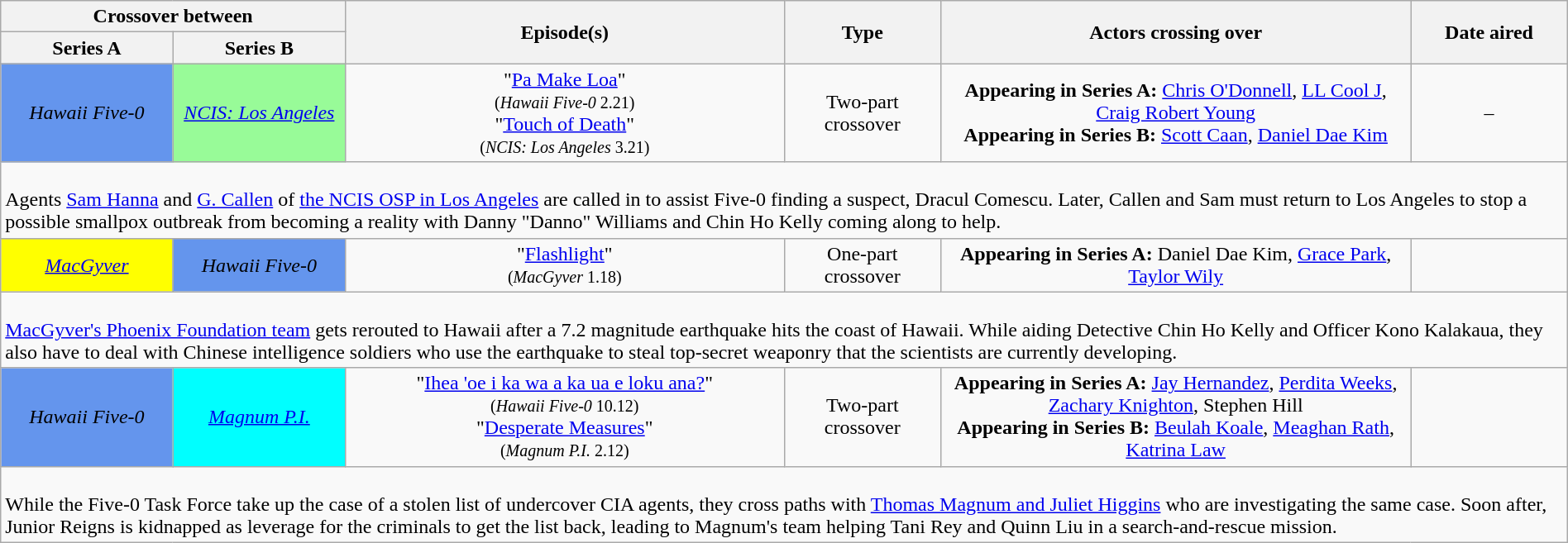<table class="wikitable" width="100%" style="text-align:center;">
<tr>
<th colspan="2" width="22%">Crossover between</th>
<th rowspan="2">Episode(s)</th>
<th rowspan="2" width="10%">Type</th>
<th rowspan="2" width="30%">Actors crossing over</th>
<th rowspan="2" width="10%">Date aired</th>
</tr>
<tr>
<th width="11%">Series A</th>
<th width="11%">Series B</th>
</tr>
<tr>
<td style="background:#6495ED;"><em>Hawaii Five-0</em></td>
<td style="background:#98FB98;"><em><a href='#'>NCIS: Los Angeles</a></em></td>
<td>"<a href='#'>Pa Make Loa</a>"<br><small>(<em>Hawaii Five-0</em> 2.21)</small><br>"<a href='#'>Touch of Death</a>"<br><small>(<em>NCIS: Los Angeles</em> 3.21)</small></td>
<td>Two-part crossover</td>
<td><strong>Appearing in Series A:</strong> <a href='#'>Chris O'Donnell</a>, <a href='#'>LL Cool J</a>, <a href='#'>Craig Robert Young</a><br><strong>Appearing in Series B:</strong> <a href='#'>Scott Caan</a>, <a href='#'>Daniel Dae Kim</a></td>
<td> – </td>
</tr>
<tr>
<td colspan="6" style="text-align:left;"><br>Agents <a href='#'>Sam Hanna</a> and <a href='#'>G. Callen</a> of <a href='#'>the NCIS OSP in Los Angeles</a> are called in to assist Five-0 finding a suspect, Dracul Comescu. Later, Callen and Sam must return to Los Angeles to stop a possible smallpox outbreak from becoming a reality with Danny "Danno" Williams and Chin Ho Kelly coming along to help.</td>
</tr>
<tr>
<td style="background:#FFFF00;"><em><a href='#'>MacGyver</a></em></td>
<td style="background:#6495ED;"><em>Hawaii Five-0</em></td>
<td>"<a href='#'>Flashlight</a>"<br><small>(<em>MacGyver</em> 1.18)</small></td>
<td>One-part crossover</td>
<td><strong>Appearing in Series A:</strong> Daniel Dae Kim, <a href='#'>Grace Park</a>, <a href='#'>Taylor Wily</a></td>
<td></td>
</tr>
<tr>
<td colspan="6" style="text-align:left;"><br><a href='#'>MacGyver's Phoenix Foundation team</a> gets rerouted to Hawaii after a 7.2 magnitude earthquake hits the coast of Hawaii. While aiding Detective Chin Ho Kelly and Officer Kono Kalakaua, they also have to deal with Chinese intelligence soldiers who use the earthquake to steal top-secret weaponry that the scientists are currently developing.</td>
</tr>
<tr>
<td s style="background:#6495ED;"><em>Hawaii Five-0</em></td>
<td style="background:#00FFFF;"><em><a href='#'>Magnum P.I.</a></em></td>
<td>"<a href='#'>Ihea 'oe i ka wa a ka ua e loku ana?</a>"<br><small>(<em>Hawaii Five-0</em> 10.12)</small><br> "<a href='#'>Desperate Measures</a>"<br><small>(<em>Magnum P.I.</em> 2.12)</small></td>
<td>Two-part crossover</td>
<td><strong>Appearing in Series A:</strong> <a href='#'>Jay Hernandez</a>, <a href='#'>Perdita Weeks</a>, <a href='#'>Zachary Knighton</a>, Stephen Hill<br><strong>Appearing in Series B:</strong> <a href='#'>Beulah Koale</a>, <a href='#'>Meaghan Rath</a>, <a href='#'>Katrina Law</a></td>
<td></td>
</tr>
<tr>
<td colspan="6" style="text-align:left;"><br>While the Five-0 Task Force take up the case of a stolen list of undercover CIA agents, they cross paths with <a href='#'>Thomas Magnum and Juliet Higgins</a> who are investigating the same case. Soon after, Junior Reigns is kidnapped as leverage for the criminals to get the list back, leading to Magnum's team helping Tani Rey and Quinn Liu in a search-and-rescue mission.</td>
</tr>
</table>
